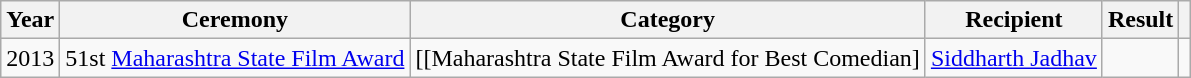<table class="wikitable">
<tr>
<th>Year</th>
<th>Ceremony</th>
<th>Category</th>
<th>Recipient</th>
<th>Result</th>
<th></th>
</tr>
<tr>
<td>2013</td>
<td>51st <a href='#'>Maharashtra State Film Award</a></td>
<td>[[Maharashtra State Film Award for Best Comedian]</td>
<td><a href='#'>Siddharth Jadhav</a></td>
<td></td>
<td></td>
</tr>
</table>
